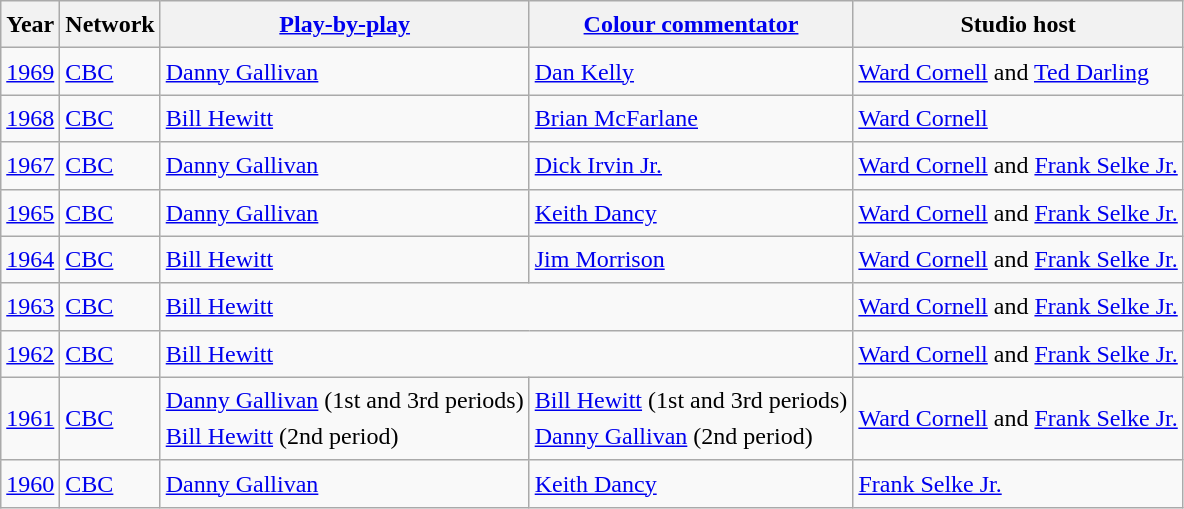<table class="wikitable sortable" style="font-size:1.00em; line-height:1.5em;">
<tr>
<th>Year</th>
<th>Network</th>
<th><a href='#'>Play-by-play</a></th>
<th><a href='#'>Colour commentator</a></th>
<th>Studio host</th>
</tr>
<tr>
<td><a href='#'>1969</a></td>
<td><a href='#'>CBC</a></td>
<td><a href='#'>Danny Gallivan</a></td>
<td><a href='#'>Dan Kelly</a></td>
<td><a href='#'>Ward Cornell</a> and <a href='#'>Ted Darling</a></td>
</tr>
<tr>
<td><a href='#'>1968</a></td>
<td><a href='#'>CBC</a></td>
<td><a href='#'>Bill Hewitt</a></td>
<td><a href='#'>Brian McFarlane</a></td>
<td><a href='#'>Ward Cornell</a></td>
</tr>
<tr>
<td><a href='#'>1967</a></td>
<td><a href='#'>CBC</a></td>
<td><a href='#'>Danny Gallivan</a></td>
<td><a href='#'>Dick Irvin Jr.</a></td>
<td><a href='#'>Ward Cornell</a> and <a href='#'>Frank Selke Jr.</a></td>
</tr>
<tr>
<td><a href='#'>1965</a></td>
<td><a href='#'>CBC</a></td>
<td><a href='#'>Danny Gallivan</a></td>
<td><a href='#'>Keith Dancy</a></td>
<td><a href='#'>Ward Cornell</a> and <a href='#'>Frank Selke Jr.</a></td>
</tr>
<tr>
<td><a href='#'>1964</a></td>
<td><a href='#'>CBC</a></td>
<td><a href='#'>Bill Hewitt</a></td>
<td><a href='#'>Jim Morrison</a></td>
<td><a href='#'>Ward Cornell</a> and <a href='#'>Frank Selke Jr.</a></td>
</tr>
<tr>
<td><a href='#'>1963</a></td>
<td><a href='#'>CBC</a></td>
<td colspan="2"><a href='#'>Bill Hewitt</a></td>
<td><a href='#'>Ward Cornell</a> and <a href='#'>Frank Selke Jr.</a></td>
</tr>
<tr>
<td><a href='#'>1962</a></td>
<td><a href='#'>CBC</a></td>
<td colspan="2"><a href='#'>Bill Hewitt</a></td>
<td><a href='#'>Ward Cornell</a> and <a href='#'>Frank Selke Jr.</a></td>
</tr>
<tr>
<td><a href='#'>1961</a></td>
<td><a href='#'>CBC</a></td>
<td><a href='#'>Danny Gallivan</a> (1st and 3rd periods)<br><a href='#'>Bill Hewitt</a> (2nd period)</td>
<td><a href='#'>Bill Hewitt</a> (1st and 3rd periods)<br><a href='#'>Danny Gallivan</a> (2nd period)</td>
<td><a href='#'>Ward Cornell</a> and <a href='#'>Frank Selke Jr.</a></td>
</tr>
<tr>
<td><a href='#'>1960</a></td>
<td><a href='#'>CBC</a></td>
<td><a href='#'>Danny Gallivan</a></td>
<td><a href='#'>Keith Dancy</a></td>
<td><a href='#'>Frank Selke Jr.</a></td>
</tr>
</table>
